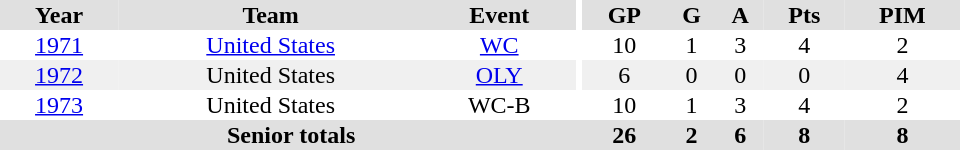<table border="0" cellpadding="1" cellspacing="0" ID="Table3" style="text-align:center; width:40em">
<tr bgcolor="#e0e0e0">
<th>Year</th>
<th>Team</th>
<th>Event</th>
<th rowspan="102" bgcolor="#ffffff"></th>
<th>GP</th>
<th>G</th>
<th>A</th>
<th>Pts</th>
<th>PIM</th>
</tr>
<tr>
<td><a href='#'>1971</a></td>
<td><a href='#'>United States</a></td>
<td><a href='#'>WC</a></td>
<td>10</td>
<td>1</td>
<td>3</td>
<td>4</td>
<td>2</td>
</tr>
<tr bgcolor="#f0f0f0">
<td><a href='#'>1972</a></td>
<td>United States</td>
<td><a href='#'>OLY</a></td>
<td>6</td>
<td>0</td>
<td>0</td>
<td>0</td>
<td>4</td>
</tr>
<tr>
<td><a href='#'>1973</a></td>
<td>United States</td>
<td>WC-B</td>
<td>10</td>
<td>1</td>
<td>3</td>
<td>4</td>
<td>2</td>
</tr>
<tr bgcolor="#e0e0e0">
<th colspan="4">Senior totals</th>
<th>26</th>
<th>2</th>
<th>6</th>
<th>8</th>
<th>8</th>
</tr>
</table>
